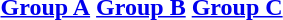<table>
<tr style="text-align:center">
<th><a href='#'>Group A</a></th>
<th><a href='#'>Group B</a></th>
<th><a href='#'>Group C</a></th>
</tr>
<tr style="vertical-align:top">
<td></td>
<td></td>
<td></td>
</tr>
</table>
